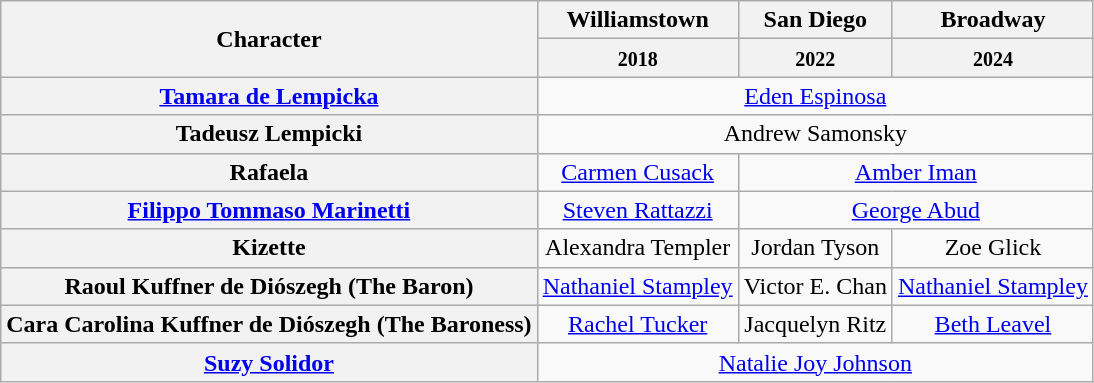<table class="wikitable" style="width:1000;">
<tr>
<th rowspan="2">Character</th>
<th>Williamstown</th>
<th>San Diego</th>
<th>Broadway</th>
</tr>
<tr>
<th><small>2018</small></th>
<th><small>2022</small></th>
<th><small>2024</small></th>
</tr>
<tr>
<th><a href='#'>Tamara de Lempicka</a></th>
<td colspan="3" align="center"><a href='#'>Eden Espinosa</a></td>
</tr>
<tr>
<th>Tadeusz Lempicki</th>
<td colspan="3" align="center">Andrew Samonsky</td>
</tr>
<tr>
<th>Rafaela</th>
<td align=center><a href='#'>Carmen Cusack</a></td>
<td colspan="2" align="center"><a href='#'>Amber Iman</a></td>
</tr>
<tr>
<th><a href='#'>Filippo Tommaso Marinetti</a></th>
<td colspan='1' align=center><a href='#'>Steven Rattazzi</a></td>
<td colspan="2" align="center"><a href='#'>George Abud</a></td>
</tr>
<tr>
<th>Kizette</th>
<td colspan='1' align=center>Alexandra Templer</td>
<td colspan='1' align=center>Jordan Tyson</td>
<td align=center>Zoe Glick</td>
</tr>
<tr>
<th>Raoul Kuffner de Diószegh (The Baron)</th>
<td colspan='1' align=center><a href='#'>Nathaniel Stampley</a></td>
<td colspan='1' align=center>Victor E. Chan</td>
<td align=center><a href='#'>Nathaniel Stampley</a></td>
</tr>
<tr>
<th>Cara Carolina Kuffner de Diószegh (The Baroness)</th>
<td colspan='1' align=center><a href='#'>Rachel Tucker</a></td>
<td colspan='1' align=center>Jacquelyn Ritz</td>
<td align=center><a href='#'>Beth Leavel</a></td>
</tr>
<tr>
<th><a href='#'>Suzy Solidor</a></th>
<td colspan="3" align="center"><a href='#'>Natalie Joy Johnson</a></td>
</tr>
</table>
